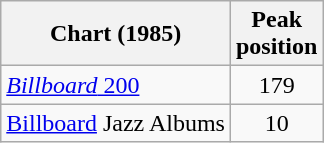<table class="wikitable">
<tr>
<th>Chart (1985)</th>
<th>Peak<br>position</th>
</tr>
<tr>
<td><a href='#'><em>Billboard</em> 200</a></td>
<td style="text-align:center">179</td>
</tr>
<tr>
<td><a href='#'>Billboard</a> Jazz Albums</td>
<td style="text-align:center">10</td>
</tr>
</table>
